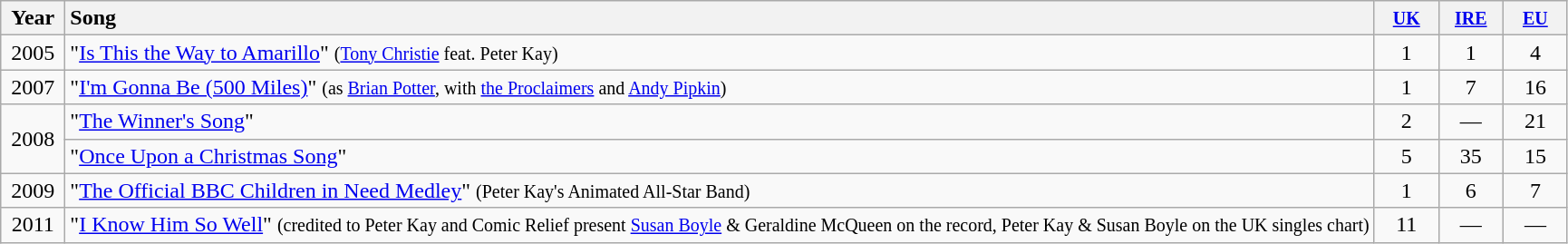<table class="wikitable">
<tr>
<th style="vertical-align:top; text-align:center; width:40px;">Year</th>
<th style="text-align:left; vertical-align:top;">Song</th>
<th style="vertical-align:top; text-align:center; width:40px;"><small><a href='#'>UK</a></small></th>
<th style="vertical-align:top; text-align:center; width:40px;"><small><a href='#'>IRE</a></small></th>
<th style="vertical-align:top; text-align:center; width:40px;"><small><a href='#'>EU</a></small></th>
</tr>
<tr style="vertical-align:top;">
<td style="text-align:center; ">2005</td>
<td style="text-align:left; ">"<a href='#'>Is This the Way to Amarillo</a>" <small>(<a href='#'>Tony Christie</a> feat. Peter Kay)</small></td>
<td style="text-align:center; ">1</td>
<td style="text-align:center; ">1</td>
<td style="text-align:center; ">4</td>
</tr>
<tr style="vertical-align:top;">
<td style="text-align:center; ">2007</td>
<td style="text-align:left; ">"<a href='#'>I'm Gonna Be (500 Miles)</a>" <small>(as <a href='#'>Brian Potter</a>, with <a href='#'>the Proclaimers</a> and <a href='#'>Andy Pipkin</a>)</small></td>
<td style="text-align:center; ">1</td>
<td style="text-align:center; ">7</td>
<td style="text-align:center; ">16</td>
</tr>
<tr>
<td style="text-align:center;" rowspan="2">2008</td>
<td style="text-align:left; vertical-align:top;">"<a href='#'>The Winner's Song</a>" </td>
<td style="text-align:center; vertical-align:top;">2</td>
<td style="text-align:center; vertical-align:top;">—</td>
<td style="text-align:center; vertical-align:top;">21</td>
</tr>
<tr>
<td style="text-align:left; vertical-align:top;">"<a href='#'>Once Upon a Christmas Song</a>" </td>
<td style="text-align:center; vertical-align:top;">5</td>
<td style="text-align:center; vertical-align:top;">35</td>
<td style="text-align:center; vertical-align:top;">15</td>
</tr>
<tr>
<td style="text-align:center; vertical-align:top;">2009</td>
<td align="left">"<a href='#'>The Official BBC Children in Need Medley</a>" <small>(Peter Kay's Animated All-Star Band)</small></td>
<td style="text-align:center; vertical-align:top;">1</td>
<td style="text-align:center; vertical-align:top;">6</td>
<td style="text-align:center; vertical-align:top;">7</td>
</tr>
<tr>
<td style="text-align:center; vertical-align:top;">2011</td>
<td align="left">"<a href='#'>I Know Him So Well</a>" <small>(credited to Peter Kay and Comic Relief present <a href='#'>Susan Boyle</a> & Geraldine McQueen on the record, Peter Kay & Susan Boyle on the UK singles chart)</small> </td>
<td style="text-align:center; vertical-align:top;">11</td>
<td style="text-align:center; vertical-align:top;">—</td>
<td style="text-align:center; vertical-align:top;">—</td>
</tr>
</table>
